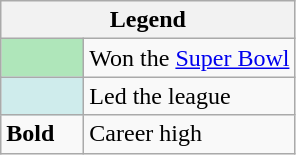<table class="wikitable">
<tr>
<th colspan="2">Legend</th>
</tr>
<tr>
<td style="background:#afe6ba; width:3em;"></td>
<td>Won the <a href='#'>Super Bowl</a></td>
</tr>
<tr>
<td style="background:#cfecec; width:3em;"></td>
<td>Led the league</td>
</tr>
<tr>
<td><strong>Bold</strong></td>
<td>Career high</td>
</tr>
</table>
